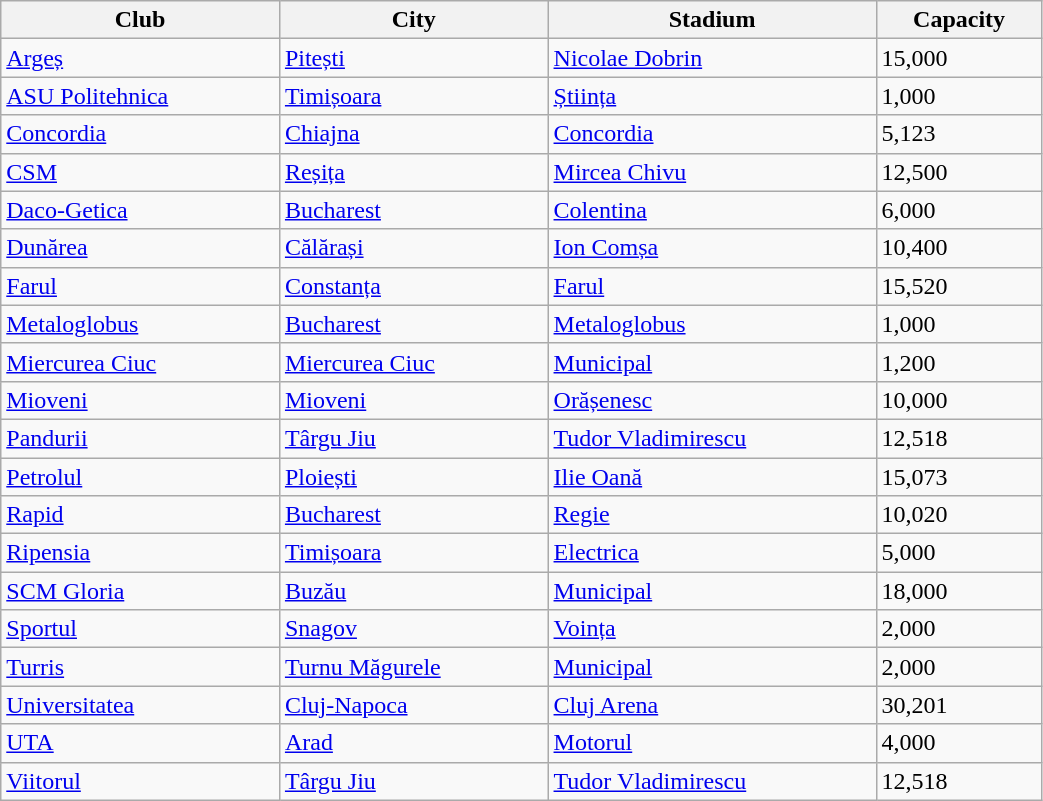<table class="wikitable sortable" width="55%">
<tr>
<th>Club</th>
<th>City</th>
<th>Stadium</th>
<th data-sort-type="number">Capacity</th>
</tr>
<tr>
<td><a href='#'>Argeș</a></td>
<td><a href='#'>Pitești</a></td>
<td><a href='#'>Nicolae Dobrin</a></td>
<td>15,000</td>
</tr>
<tr>
<td><a href='#'>ASU Politehnica</a></td>
<td><a href='#'>Timișoara</a></td>
<td><a href='#'>Știința</a></td>
<td>1,000</td>
</tr>
<tr>
<td><a href='#'>Concordia</a></td>
<td><a href='#'>Chiajna</a></td>
<td><a href='#'>Concordia</a></td>
<td>5,123</td>
</tr>
<tr>
<td><a href='#'>CSM</a></td>
<td><a href='#'>Reșița</a></td>
<td><a href='#'>Mircea Chivu</a></td>
<td>12,500</td>
</tr>
<tr>
<td><a href='#'>Daco-Getica</a></td>
<td><a href='#'>Bucharest</a></td>
<td><a href='#'>Colentina</a></td>
<td>6,000</td>
</tr>
<tr>
<td><a href='#'>Dunărea</a></td>
<td><a href='#'>Călărași</a></td>
<td><a href='#'>Ion Comșa</a></td>
<td>10,400</td>
</tr>
<tr>
<td><a href='#'>Farul</a></td>
<td><a href='#'>Constanța</a></td>
<td><a href='#'>Farul</a></td>
<td>15,520</td>
</tr>
<tr>
<td><a href='#'>Metaloglobus</a></td>
<td><a href='#'>Bucharest</a></td>
<td><a href='#'>Metaloglobus</a></td>
<td>1,000</td>
</tr>
<tr>
<td><a href='#'>Miercurea Ciuc</a></td>
<td><a href='#'>Miercurea Ciuc</a></td>
<td><a href='#'>Municipal</a></td>
<td>1,200</td>
</tr>
<tr>
<td><a href='#'>Mioveni</a></td>
<td><a href='#'>Mioveni</a></td>
<td><a href='#'>Orășenesc</a></td>
<td>10,000</td>
</tr>
<tr>
<td><a href='#'>Pandurii</a></td>
<td><a href='#'>Târgu Jiu</a></td>
<td><a href='#'>Tudor Vladimirescu</a></td>
<td>12,518</td>
</tr>
<tr>
<td><a href='#'>Petrolul</a></td>
<td><a href='#'>Ploiești</a></td>
<td><a href='#'>Ilie Oană</a></td>
<td>15,073</td>
</tr>
<tr>
<td><a href='#'>Rapid</a></td>
<td><a href='#'>Bucharest</a></td>
<td><a href='#'>Regie</a></td>
<td>10,020</td>
</tr>
<tr>
<td><a href='#'>Ripensia</a></td>
<td><a href='#'>Timișoara</a></td>
<td><a href='#'>Electrica</a></td>
<td>5,000</td>
</tr>
<tr>
<td><a href='#'>SCM Gloria</a></td>
<td><a href='#'>Buzău</a></td>
<td><a href='#'>Municipal</a></td>
<td>18,000</td>
</tr>
<tr>
<td><a href='#'>Sportul</a></td>
<td><a href='#'>Snagov</a></td>
<td><a href='#'>Voința</a></td>
<td>2,000</td>
</tr>
<tr>
<td><a href='#'>Turris</a></td>
<td><a href='#'>Turnu Măgurele</a></td>
<td><a href='#'>Municipal</a></td>
<td>2,000</td>
</tr>
<tr>
<td><a href='#'>Universitatea</a></td>
<td><a href='#'>Cluj-Napoca</a></td>
<td><a href='#'>Cluj Arena</a></td>
<td>30,201</td>
</tr>
<tr>
<td><a href='#'>UTA</a></td>
<td><a href='#'>Arad</a></td>
<td><a href='#'>Motorul</a></td>
<td>4,000</td>
</tr>
<tr>
<td><a href='#'>Viitorul</a></td>
<td><a href='#'>Târgu Jiu</a></td>
<td><a href='#'>Tudor Vladimirescu</a></td>
<td>12,518</td>
</tr>
</table>
